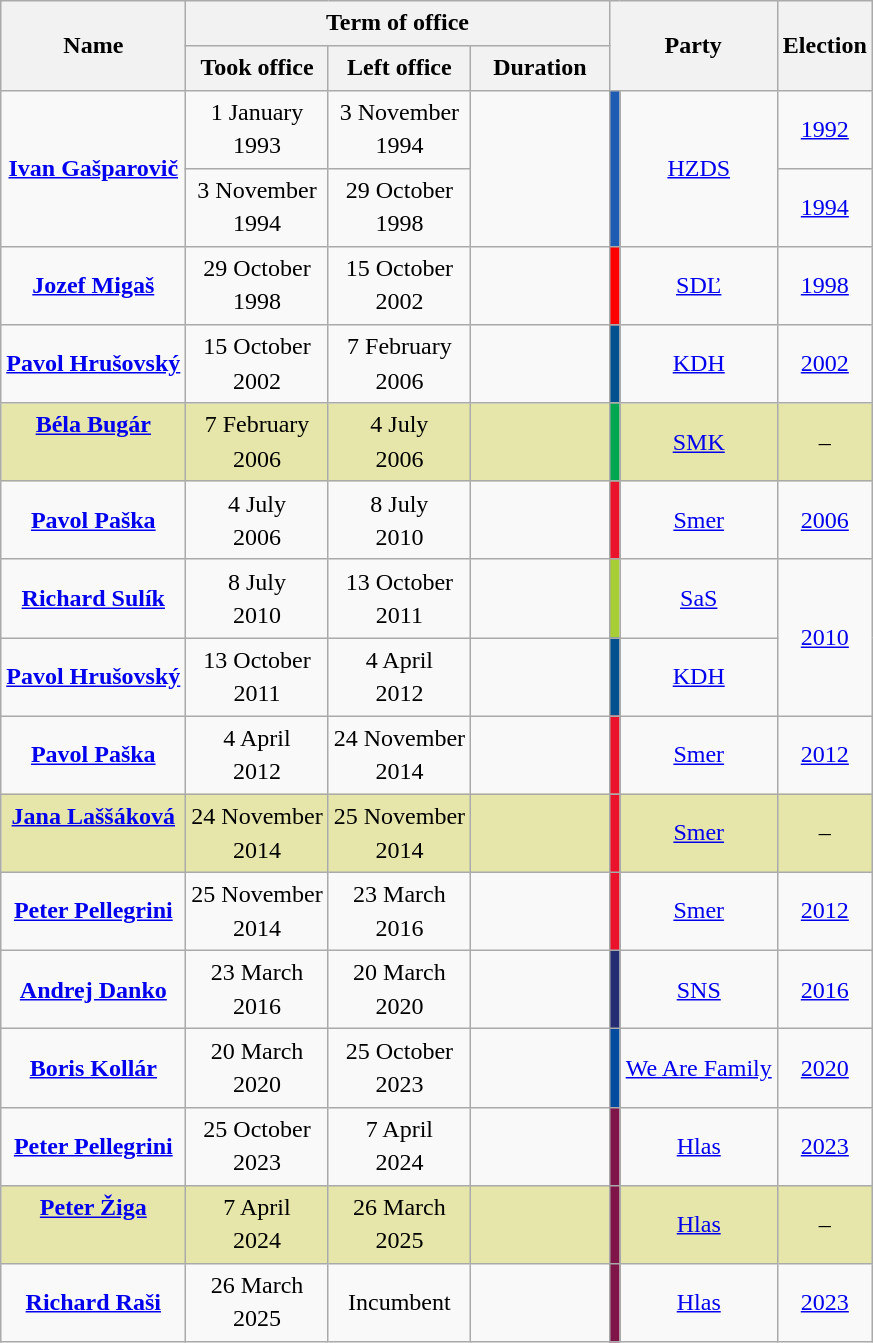<table class="wikitable" style="line-height:1.4em; text-align:center; border:1px #aaf solid;">
<tr>
<th rowspan="2">Name<br></th>
<th colspan="3">Term of office</th>
<th colspan="2" rowspan="2">Party</th>
<th rowspan="2">Election</th>
</tr>
<tr>
<th>Took office</th>
<th>Left office</th>
<th width="85">Duration</th>
</tr>
<tr>
<td rowspan="2"><strong><a href='#'>Ivan Gašparovič</a></strong><br></td>
<td class="nowrap">1 January<br>1993</td>
<td class="nowrap">3 November<br>1994</td>
<td rowspan="2" style="font-size:95%;"></td>
<td rowspan="2" style="background:#1e5cb3;"></td>
<td rowspan="2"><a href='#'>HZDS</a></td>
<td><a href='#'>1992</a></td>
</tr>
<tr>
<td>3 November<br>1994</td>
<td>29 October<br>1998</td>
<td><a href='#'>1994</a></td>
</tr>
<tr>
<td><strong><a href='#'>Jozef Migaš</a></strong><br></td>
<td class="nowrap">29 October<br>1998</td>
<td class="nowrap">15 October<br>2002</td>
<td rowspan="1" style="font-size:95%;"></td>
<td rowspan="1" style="background:#ff0000;"></td>
<td rowspan="1"><a href='#'>SDĽ</a></td>
<td><a href='#'>1998</a></td>
</tr>
<tr>
<td><strong><a href='#'>Pavol Hrušovský</a></strong><br></td>
<td class="nowrap">15 October<br>2002</td>
<td class="nowrap">7 February<br>2006</td>
<td rowspan="1" style="font-size:95%;"></td>
<td rowspan="1" style="background:#00518d;"></td>
<td rowspan="1"><a href='#'>KDH</a></td>
<td><a href='#'>2002</a></td>
</tr>
<tr style="background:#e6e6aa;">
<td><strong><a href='#'>Béla Bugár</a></strong><br><br></td>
<td class="nowrap">7 February<br>2006</td>
<td class="nowrap">4 July<br>2006</td>
<td rowspan="1" style="font-size:95%;"></td>
<td rowspan="1" style="background:#00a650;"></td>
<td rowspan="1"><a href='#'>SMK</a></td>
<td>–</td>
</tr>
<tr>
<td><strong><a href='#'>Pavol Paška</a></strong><br></td>
<td class="nowrap">4 July<br>2006</td>
<td class="nowrap">8 July<br>2010</td>
<td rowspan="1" style="font-size:95%;"></td>
<td rowspan="1" style="background:#ea132b;"></td>
<td rowspan="1"><a href='#'>Smer</a></td>
<td><a href='#'>2006</a></td>
</tr>
<tr>
<td><strong><a href='#'>Richard Sulík</a></strong><br></td>
<td class="nowrap">8 July<br>2010</td>
<td class="nowrap">13 October<br>2011</td>
<td rowspan="1" style="font-size:95%;"></td>
<td rowspan="1" style="background:#a7cf35;"></td>
<td rowspan="1"><a href='#'>SaS</a></td>
<td rowspan="2"><a href='#'>2010</a></td>
</tr>
<tr>
<td><strong><a href='#'>Pavol Hrušovský</a></strong><br></td>
<td class="nowrap">13 October<br>2011</td>
<td class="nowrap">4 April<br>2012</td>
<td rowspan="1" style="font-size:95%;"></td>
<td rowspan="1" style="background:#00518d;"></td>
<td rowspan="1"><a href='#'>KDH</a></td>
</tr>
<tr>
<td><strong><a href='#'>Pavol Paška</a></strong><br></td>
<td class="nowrap">4 April<br>2012</td>
<td class="nowrap">24 November<br>2014</td>
<td rowspan="1" style="font-size:95%;"></td>
<td rowspan="1" style="background:#ea132b;"></td>
<td rowspan="1"><a href='#'>Smer</a></td>
<td><a href='#'>2012</a></td>
</tr>
<tr style="background:#e6e6aa;">
<td><strong><a href='#'>Jana Laššáková</a></strong><br><br></td>
<td class="nowrap">24 November<br>2014</td>
<td class="nowrap">25 November<br>2014</td>
<td rowspan="1" style="font-size:95%;"></td>
<td rowspan="1" style="background:#ea132b;"></td>
<td rowspan="1"><a href='#'>Smer</a></td>
<td>–</td>
</tr>
<tr>
<td><strong><a href='#'>Peter Pellegrini</a></strong><br></td>
<td class="nowrap">25 November<br>2014</td>
<td class="nowrap">23 March<br>2016</td>
<td rowspan="1" style="font-size:95%;"></td>
<td rowspan="1" style="background:#ea132b;"></td>
<td rowspan="1"><a href='#'>Smer</a></td>
<td><a href='#'>2012</a></td>
</tr>
<tr>
<td><strong><a href='#'>Andrej Danko</a></strong><br></td>
<td class="nowrap">23 March<br>2016</td>
<td class="nowrap">20 March<br>2020</td>
<td rowspan="1" style="font-size:95%;"></td>
<td rowspan="1" style="background:#242d71;"></td>
<td rowspan="1"><a href='#'>SNS</a></td>
<td><a href='#'>2016</a></td>
</tr>
<tr>
<td><strong><a href='#'>Boris Kollár</a></strong><br></td>
<td class="nowrap">20 March<br>2020</td>
<td class="nowrap">25 October<br>2023</td>
<td rowspan="1" style="font-size:95%;"></td>
<td rowspan="1" style="background:#034b9f;"></td>
<td rowspan="1"><a href='#'>We Are Family</a></td>
<td><a href='#'>2020</a></td>
</tr>
<tr>
<td><strong><a href='#'>Peter Pellegrini</a></strong><br></td>
<td>25 October<br>2023</td>
<td>7 April<br>2024</td>
<td></td>
<td rowspan="1" style="background:#7E1447;"></td>
<td><a href='#'>Hlas</a></td>
<td><a href='#'>2023</a></td>
</tr>
<tr style="background:#e6e6aa;">
<td><strong><a href='#'>Peter Žiga</a></strong><br><br></td>
<td>7 April<br>2024</td>
<td>26 March <br>2025</td>
<td></td>
<td rowspan="1" style="background:#7E1447;"></td>
<td><a href='#'>Hlas</a></td>
<td>–</td>
</tr>
<tr>
<td><strong><a href='#'>Richard Raši</a></strong><br></td>
<td>26 March <br>2025</td>
<td>Incumbent</td>
<td></td>
<td rowspan="1" style="background:#7E1447;"></td>
<td><a href='#'>Hlas</a></td>
<td><a href='#'>2023</a></td>
</tr>
</table>
